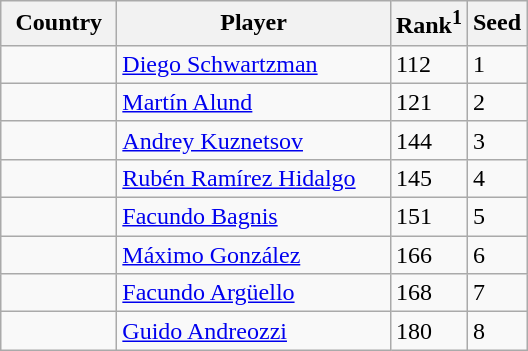<table class="sortable wikitable">
<tr>
<th width="70">Country</th>
<th width="175">Player</th>
<th>Rank<sup>1</sup></th>
<th>Seed</th>
</tr>
<tr>
<td></td>
<td><a href='#'>Diego Schwartzman</a></td>
<td>112</td>
<td>1</td>
</tr>
<tr>
<td></td>
<td><a href='#'>Martín Alund</a></td>
<td>121</td>
<td>2</td>
</tr>
<tr>
<td></td>
<td><a href='#'>Andrey Kuznetsov</a></td>
<td>144</td>
<td>3</td>
</tr>
<tr>
<td></td>
<td><a href='#'>Rubén Ramírez Hidalgo</a></td>
<td>145</td>
<td>4</td>
</tr>
<tr>
<td></td>
<td><a href='#'>Facundo Bagnis</a></td>
<td>151</td>
<td>5</td>
</tr>
<tr>
<td></td>
<td><a href='#'>Máximo González</a></td>
<td>166</td>
<td>6</td>
</tr>
<tr>
<td></td>
<td><a href='#'>Facundo Argüello</a></td>
<td>168</td>
<td>7</td>
</tr>
<tr>
<td></td>
<td><a href='#'>Guido Andreozzi</a></td>
<td>180</td>
<td>8</td>
</tr>
</table>
